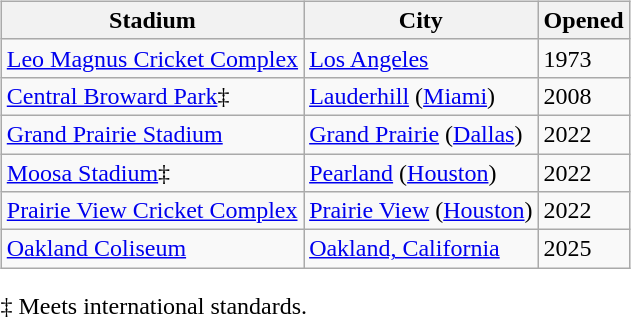<table>
<tr>
<td valign=top><br><table class="wikitable">
<tr>
<th>Stadium</th>
<th>City</th>
<th>Opened</th>
</tr>
<tr>
<td><a href='#'>Leo Magnus Cricket Complex</a></td>
<td><a href='#'>Los Angeles</a></td>
<td>1973</td>
</tr>
<tr>
<td><a href='#'>Central Broward Park</a>‡</td>
<td><a href='#'>Lauderhill</a> (<a href='#'>Miami</a>)</td>
<td>2008</td>
</tr>
<tr>
<td><a href='#'>Grand Prairie Stadium</a></td>
<td><a href='#'>Grand Prairie</a> (<a href='#'>Dallas</a>)</td>
<td>2022</td>
</tr>
<tr>
<td><a href='#'>Moosa Stadium</a>‡</td>
<td><a href='#'>Pearland</a> (<a href='#'>Houston</a>)</td>
<td>2022</td>
</tr>
<tr>
<td><a href='#'>Prairie View Cricket Complex</a></td>
<td><a href='#'>Prairie View</a> (<a href='#'>Houston</a>)</td>
<td>2022</td>
</tr>
<tr>
<td><a href='#'>Oakland Coliseum</a></td>
<td><a href='#'>Oakland, California</a></td>
<td>2025</td>
</tr>
</table>
‡ Meets international standards.</td>
<td width=30></td>
<td><br></td>
</tr>
</table>
